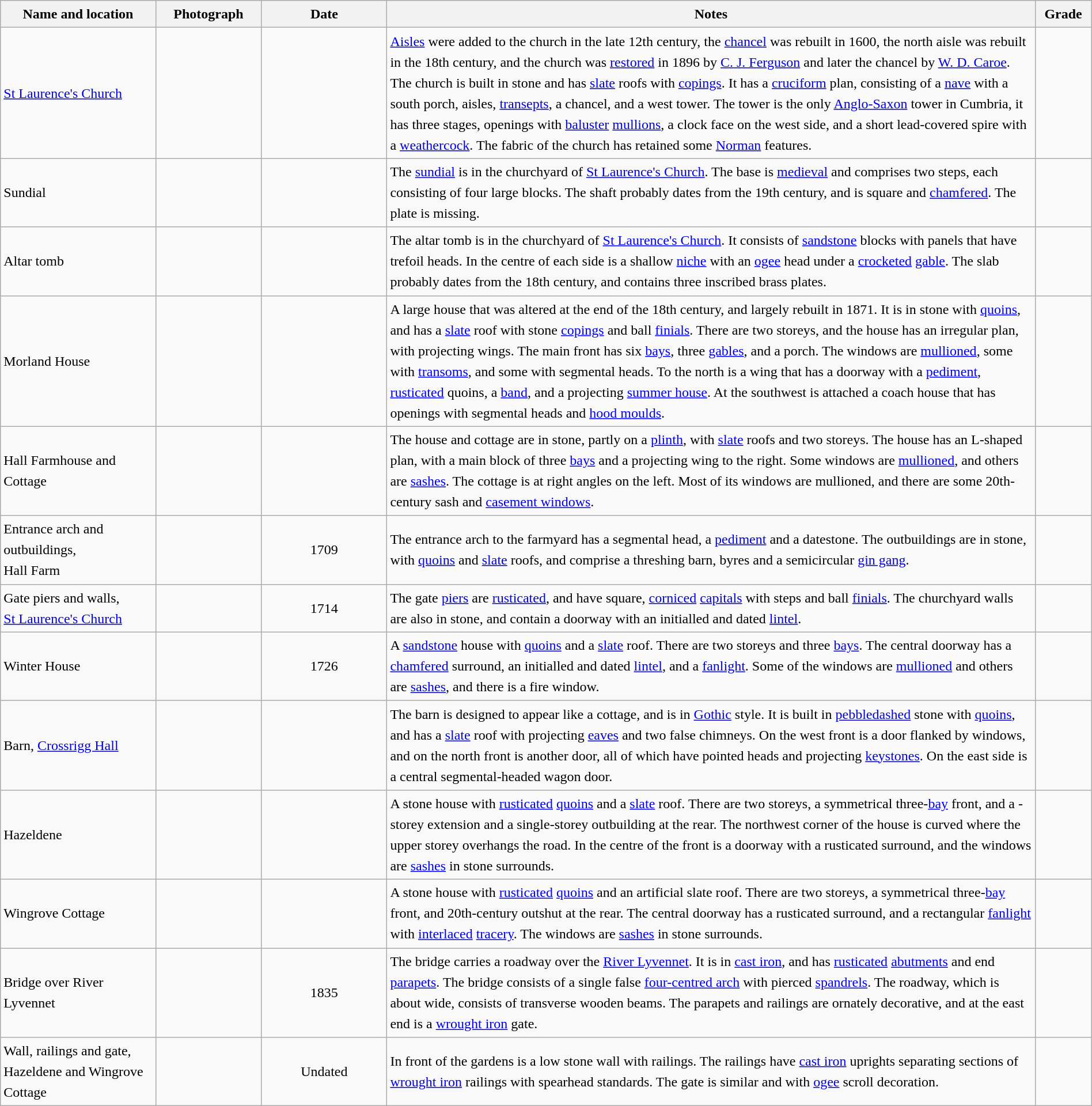<table class="wikitable sortable plainrowheaders" style="width:100%; border:0; text-align:left; line-height:150%;">
<tr>
<th scope="col"  style="width:150px">Name and location</th>
<th scope="col"  style="width:100px" class="unsortable">Photograph</th>
<th scope="col"  style="width:120px">Date</th>
<th scope="col"  style="width:650px" class="unsortable">Notes</th>
<th scope="col"  style="width:50px">Grade</th>
</tr>
<tr>
<td><a href='#'>St Laurence's Church</a><br><small></small></td>
<td></td>
<td align="center"></td>
<td><a href='#'>Aisles</a> were added to the church in the late 12th century, the <a href='#'>chancel</a> was rebuilt in 1600, the north aisle was rebuilt in the 18th century, and the church was <a href='#'>restored</a> in 1896 by <a href='#'>C. J. Ferguson</a> and later the chancel by <a href='#'>W. D. Caroe</a>.  The church is built in stone and has <a href='#'>slate</a> roofs with <a href='#'>copings</a>.  It has a <a href='#'>cruciform</a> plan, consisting of a <a href='#'>nave</a> with a south porch, aisles, <a href='#'>transepts</a>, a chancel, and a west tower.  The tower is the only <a href='#'>Anglo-Saxon</a> tower in Cumbria, it has three stages, openings with <a href='#'>baluster</a> <a href='#'>mullions</a>, a clock face on the west side, and a short lead-covered spire with a <a href='#'>weathercock</a>.  The fabric of the church has retained some <a href='#'>Norman</a> features.</td>
<td align="center" ></td>
</tr>
<tr>
<td>Sundial<br><small></small></td>
<td></td>
<td align="center"></td>
<td>The <a href='#'>sundial</a> is in the churchyard of <a href='#'>St Laurence's Church</a>.  The base is <a href='#'>medieval</a> and comprises two steps, each consisting of four large blocks.  The shaft probably dates from the 19th century, and is square and <a href='#'>chamfered</a>.  The plate is missing.</td>
<td align="center" ></td>
</tr>
<tr>
<td>Altar tomb<br><small></small></td>
<td></td>
<td align="center"></td>
<td>The altar tomb is in the churchyard of <a href='#'>St Laurence's Church</a>.  It consists of <a href='#'>sandstone</a> blocks with panels that have trefoil heads.  In the centre of each side is a shallow <a href='#'>niche</a> with an <a href='#'>ogee</a> head under a <a href='#'>crocketed</a> <a href='#'>gable</a>.  The slab probably dates from the 18th century, and contains three inscribed brass plates.</td>
<td align="center" ></td>
</tr>
<tr>
<td>Morland House<br><small></small></td>
<td></td>
<td align="center"></td>
<td>A large house that was altered at the end of the 18th century, and largely rebuilt in 1871.  It is in stone with <a href='#'>quoins</a>, and has a <a href='#'>slate</a> roof with stone <a href='#'>copings</a> and ball <a href='#'>finials</a>.  There are two storeys, and the house has an irregular plan, with projecting wings.  The main front has six <a href='#'>bays</a>, three <a href='#'>gables</a>, and a porch.  The windows are <a href='#'>mullioned</a>, some with <a href='#'>transoms</a>, and some with segmental heads.  To the north is a wing that has a doorway with a <a href='#'>pediment</a>, <a href='#'>rusticated</a> quoins, a <a href='#'>band</a>, and a projecting <a href='#'>summer house</a>.  At the southwest is attached a coach house that has openings with segmental heads and <a href='#'>hood moulds</a>.</td>
<td align="center" ></td>
</tr>
<tr>
<td>Hall Farmhouse and Cottage<br><small></small></td>
<td></td>
<td align="center"></td>
<td>The house and cottage are in stone, partly on a <a href='#'>plinth</a>, with <a href='#'>slate</a> roofs and two storeys.  The house has an L-shaped plan, with a main block of three <a href='#'>bays</a> and a projecting wing to the right.  Some windows are <a href='#'>mullioned</a>, and others are <a href='#'>sashes</a>.  The cottage is at right angles on the left.  Most of its windows are mullioned, and there are some 20th-century sash and <a href='#'>casement windows</a>.</td>
<td align="center" ></td>
</tr>
<tr>
<td>Entrance arch and outbuildings,<br>Hall Farm<br><small></small></td>
<td></td>
<td align="center">1709</td>
<td>The entrance arch to the farmyard has a segmental head, a <a href='#'>pediment</a> and a datestone.  The outbuildings are in stone, with <a href='#'>quoins</a> and <a href='#'>slate</a> roofs, and comprise a threshing barn, byres and a semicircular <a href='#'>gin gang</a>.</td>
<td align="center" ></td>
</tr>
<tr>
<td>Gate piers and walls,<br><a href='#'>St Laurence's Church</a><br><small></small></td>
<td></td>
<td align="center">1714</td>
<td>The gate <a href='#'>piers</a> are <a href='#'>rusticated</a>, and have square, <a href='#'>corniced</a> <a href='#'>capitals</a> with steps and ball <a href='#'>finials</a>.  The churchyard walls are also in stone, and contain a doorway with an initialled and dated <a href='#'>lintel</a>.</td>
<td align="center" ></td>
</tr>
<tr>
<td>Winter House<br><small></small></td>
<td></td>
<td align="center">1726</td>
<td>A <a href='#'>sandstone</a> house with <a href='#'>quoins</a> and a <a href='#'>slate</a> roof.  There are two storeys and three <a href='#'>bays</a>.  The central doorway has a <a href='#'>chamfered</a> surround, an initialled and dated <a href='#'>lintel</a>, and a <a href='#'>fanlight</a>.  Some of the windows are <a href='#'>mullioned</a> and others are <a href='#'>sashes</a>, and there is a fire window.</td>
<td align="center" ></td>
</tr>
<tr>
<td>Barn, <a href='#'>Crossrigg Hall</a><br><small></small></td>
<td></td>
<td align="center"></td>
<td>The barn is designed to appear like a cottage, and is in <a href='#'>Gothic</a> style.  It is built in <a href='#'>pebbledashed</a> stone with <a href='#'>quoins</a>, and has a <a href='#'>slate</a> roof with projecting <a href='#'>eaves</a> and two false chimneys.  On the west front is a door flanked by windows, and on the north front is another door, all of which have pointed heads and projecting <a href='#'>keystones</a>.  On the east side is a central segmental-headed wagon door.</td>
<td align="center" ></td>
</tr>
<tr>
<td>Hazeldene<br><small></small></td>
<td></td>
<td align="center"></td>
<td>A stone house with <a href='#'>rusticated</a> <a href='#'>quoins</a> and a <a href='#'>slate</a> roof.  There are two storeys, a symmetrical three-<a href='#'>bay</a> front, and a -storey extension and a single-storey outbuilding at the rear.  The northwest corner of the house is curved where the upper storey overhangs the road.  In the centre of the front is a doorway with a rusticated surround, and the windows are <a href='#'>sashes</a> in stone surrounds.</td>
<td align="center" ></td>
</tr>
<tr>
<td>Wingrove Cottage<br><small></small></td>
<td></td>
<td align="center"></td>
<td>A stone house with <a href='#'>rusticated</a> <a href='#'>quoins</a> and an artificial slate roof.  There are two storeys, a symmetrical three-<a href='#'>bay</a> front, and 20th-century outshut at the rear.  The central doorway has a rusticated surround, and a rectangular <a href='#'>fanlight</a> with <a href='#'>interlaced</a> <a href='#'>tracery</a>.  The windows are <a href='#'>sashes</a> in stone surrounds.</td>
<td align="center" ></td>
</tr>
<tr>
<td>Bridge over River Lyvennet<br><small></small></td>
<td></td>
<td align="center">1835</td>
<td>The bridge carries a roadway over the <a href='#'>River Lyvennet</a>.  It is in <a href='#'>cast iron</a>, and has <a href='#'>rusticated</a> <a href='#'>abutments</a> and end <a href='#'>parapets</a>.  The bridge consists of a single false <a href='#'>four-centred arch</a> with pierced <a href='#'>spandrels</a>.  The roadway, which is about  wide, consists of transverse wooden beams.  The parapets and railings are ornately decorative, and at the east end is a <a href='#'>wrought iron</a> gate.</td>
<td align="center" ></td>
</tr>
<tr>
<td>Wall, railings and gate,<br>Hazeldene and Wingrove Cottage<br><small></small></td>
<td></td>
<td align="center">Undated</td>
<td>In front of the gardens is a low stone wall with railings.  The railings have <a href='#'>cast iron</a> uprights separating sections of <a href='#'>wrought iron</a> railings with spearhead standards.  The gate is similar and with <a href='#'>ogee</a> scroll decoration.</td>
<td align="center" ></td>
</tr>
<tr>
</tr>
</table>
